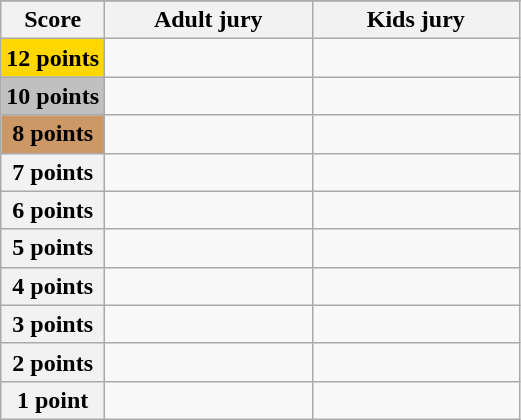<table class="wikitable">
<tr>
</tr>
<tr>
<th scope="col" width="20%">Score</th>
<th scope="col" width="40%">Adult jury</th>
<th scope="col" width="40%">Kids jury</th>
</tr>
<tr>
<th scope="row" style="background:gold">12 points</th>
<td></td>
<td></td>
</tr>
<tr>
<th scope="row" style="background:silver">10 points</th>
<td></td>
<td></td>
</tr>
<tr>
<th scope="row" style="background:#CC9966">8 points</th>
<td></td>
<td></td>
</tr>
<tr>
<th scope="row">7 points</th>
<td></td>
<td></td>
</tr>
<tr>
<th scope="row">6 points</th>
<td></td>
<td></td>
</tr>
<tr>
<th scope="row">5 points</th>
<td></td>
<td></td>
</tr>
<tr>
<th scope="row">4 points</th>
<td></td>
<td></td>
</tr>
<tr>
<th scope="row">3 points</th>
<td></td>
<td></td>
</tr>
<tr>
<th scope="row">2 points</th>
<td></td>
<td></td>
</tr>
<tr>
<th scope="row">1 point</th>
<td></td>
<td></td>
</tr>
</table>
